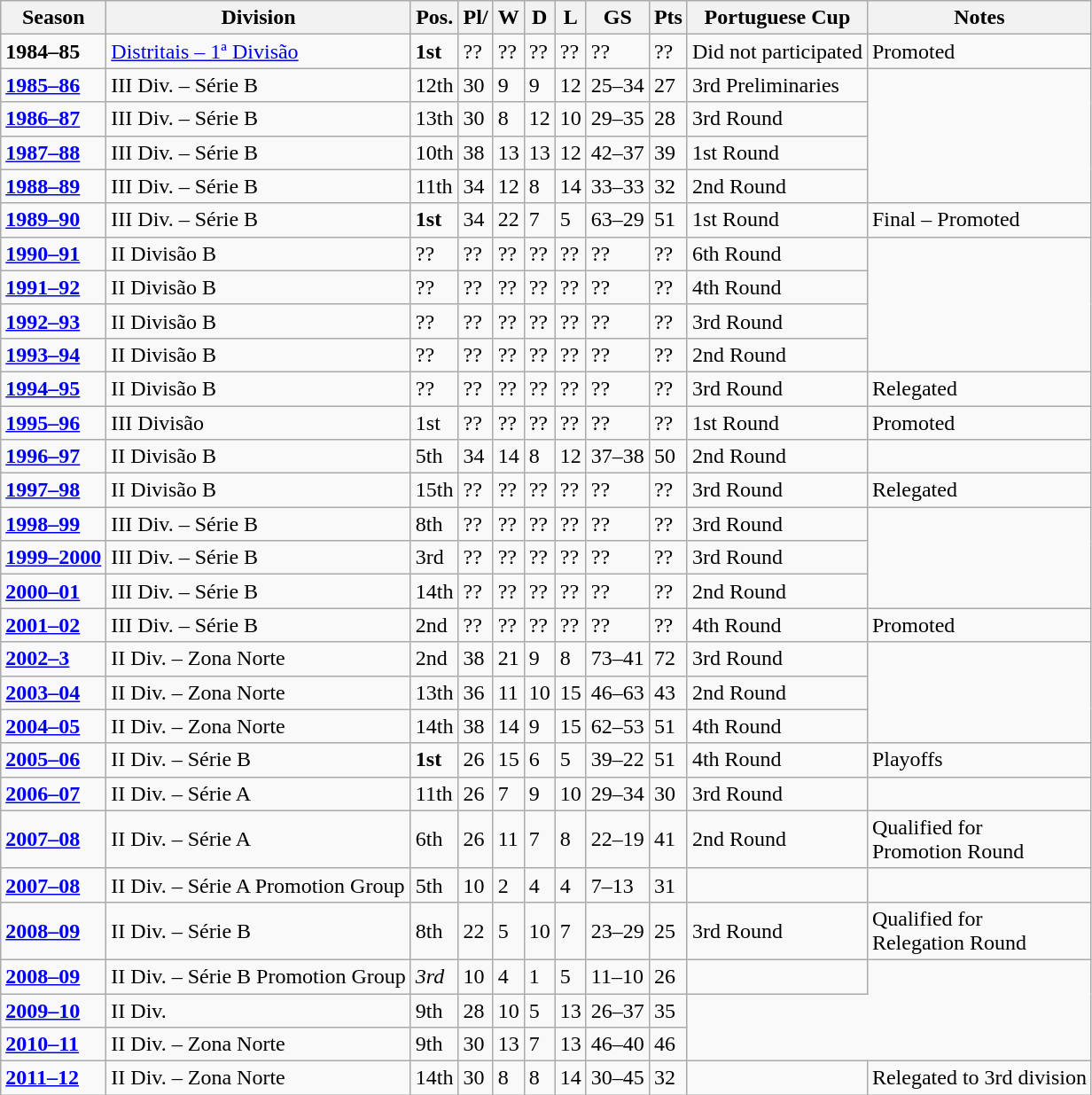<table class="wikitable">
<tr>
<th>Season</th>
<th>Division</th>
<th>Pos.</th>
<th>Pl/</th>
<th>W</th>
<th>D</th>
<th>L</th>
<th>GS</th>
<th>Pts</th>
<th>Portuguese Cup</th>
<th>Notes</th>
</tr>
<tr>
<td><strong>1984–85</strong></td>
<td><a href='#'>Distritais – 1ª Divisão</a></td>
<td><strong>1st</strong></td>
<td>??</td>
<td>??</td>
<td>??</td>
<td>??</td>
<td>??</td>
<td>??</td>
<td>Did not participated</td>
<td>Promoted</td>
</tr>
<tr>
<td><strong><a href='#'>1985–86</a></strong></td>
<td>III Div. – Série B</td>
<td>12th</td>
<td>30</td>
<td>9</td>
<td>9</td>
<td>12</td>
<td>25–34</td>
<td>27</td>
<td>3rd Preliminaries</td>
</tr>
<tr>
<td><strong><a href='#'>1986–87</a></strong></td>
<td>III Div. – Série B</td>
<td>13th</td>
<td>30</td>
<td>8</td>
<td>12</td>
<td>10</td>
<td>29–35</td>
<td>28</td>
<td>3rd Round</td>
</tr>
<tr>
<td><strong><a href='#'>1987–88</a></strong></td>
<td>III Div. – Série B</td>
<td>10th</td>
<td>38</td>
<td>13</td>
<td>13</td>
<td>12</td>
<td>42–37</td>
<td>39</td>
<td>1st Round</td>
</tr>
<tr>
<td><strong><a href='#'>1988–89</a></strong></td>
<td>III Div. – Série B</td>
<td>11th</td>
<td>34</td>
<td>12</td>
<td>8</td>
<td>14</td>
<td>33–33</td>
<td>32</td>
<td>2nd Round</td>
</tr>
<tr>
<td><strong><a href='#'>1989–90</a></strong></td>
<td>III Div. – Série B</td>
<td><strong>1st</strong></td>
<td>34</td>
<td>22</td>
<td>7</td>
<td>5</td>
<td>63–29</td>
<td>51</td>
<td>1st Round</td>
<td>Final – Promoted</td>
</tr>
<tr>
<td><strong><a href='#'>1990–91</a></strong></td>
<td>II Divisão B</td>
<td>??</td>
<td>??</td>
<td>??</td>
<td>??</td>
<td>??</td>
<td>??</td>
<td>??</td>
<td>6th Round</td>
</tr>
<tr>
<td><strong><a href='#'>1991–92</a></strong></td>
<td>II Divisão B</td>
<td>??</td>
<td>??</td>
<td>??</td>
<td>??</td>
<td>??</td>
<td>??</td>
<td>??</td>
<td>4th Round</td>
</tr>
<tr>
<td><strong><a href='#'>1992–93</a></strong></td>
<td>II Divisão B</td>
<td>??</td>
<td>??</td>
<td>??</td>
<td>??</td>
<td>??</td>
<td>??</td>
<td>??</td>
<td>3rd Round</td>
</tr>
<tr>
<td><strong><a href='#'>1993–94</a></strong></td>
<td>II Divisão B</td>
<td>??</td>
<td>??</td>
<td>??</td>
<td>??</td>
<td>??</td>
<td>??</td>
<td>??</td>
<td>2nd Round</td>
</tr>
<tr>
<td><strong><a href='#'>1994–95</a></strong></td>
<td>II Divisão B</td>
<td>??</td>
<td>??</td>
<td>??</td>
<td>??</td>
<td>??</td>
<td>??</td>
<td>??</td>
<td>3rd Round</td>
<td>Relegated</td>
</tr>
<tr>
<td><strong><a href='#'>1995–96</a></strong></td>
<td>III Divisão</td>
<td>1st</td>
<td>??</td>
<td>??</td>
<td>??</td>
<td>??</td>
<td>??</td>
<td>??</td>
<td>1st Round</td>
<td>Promoted</td>
</tr>
<tr>
<td><strong><a href='#'>1996–97</a></strong></td>
<td>II Divisão B</td>
<td>5th</td>
<td>34</td>
<td>14</td>
<td>8</td>
<td>12</td>
<td>37–38</td>
<td>50</td>
<td>2nd Round</td>
</tr>
<tr>
<td><strong><a href='#'>1997–98</a></strong></td>
<td>II Divisão B</td>
<td>15th</td>
<td>??</td>
<td>??</td>
<td>??</td>
<td>??</td>
<td>??</td>
<td>??</td>
<td>3rd Round</td>
<td>Relegated</td>
</tr>
<tr>
<td><strong><a href='#'>1998–99</a></strong></td>
<td>III Div. – Série B</td>
<td>8th</td>
<td>??</td>
<td>??</td>
<td>??</td>
<td>??</td>
<td>??</td>
<td>??</td>
<td>3rd Round</td>
</tr>
<tr>
<td><strong><a href='#'>1999–2000</a></strong></td>
<td>III Div. – Série B</td>
<td>3rd</td>
<td>??</td>
<td>??</td>
<td>??</td>
<td>??</td>
<td>??</td>
<td>??</td>
<td>3rd Round</td>
</tr>
<tr>
<td><strong><a href='#'>2000–01</a></strong></td>
<td>III Div. – Série B</td>
<td>14th</td>
<td>??</td>
<td>??</td>
<td>??</td>
<td>??</td>
<td>??</td>
<td>??</td>
<td>2nd Round</td>
</tr>
<tr>
<td><strong><a href='#'>2001–02</a></strong></td>
<td>III Div. – Série B</td>
<td>2nd</td>
<td>??</td>
<td>??</td>
<td>??</td>
<td>??</td>
<td>??</td>
<td>??</td>
<td>4th Round</td>
<td>Promoted</td>
</tr>
<tr>
<td><strong><a href='#'>2002–3</a></strong></td>
<td>II Div. – Zona Norte</td>
<td>2nd</td>
<td>38</td>
<td>21</td>
<td>9</td>
<td>8</td>
<td>73–41</td>
<td>72</td>
<td>3rd Round</td>
</tr>
<tr>
<td><strong><a href='#'>2003–04</a></strong></td>
<td>II Div. – Zona Norte</td>
<td>13th</td>
<td>36</td>
<td>11</td>
<td>10</td>
<td>15</td>
<td>46–63</td>
<td>43</td>
<td>2nd Round</td>
</tr>
<tr>
<td><strong><a href='#'>2004–05</a></strong></td>
<td>II Div. – Zona Norte</td>
<td>14th</td>
<td>38</td>
<td>14</td>
<td>9</td>
<td>15</td>
<td>62–53</td>
<td>51</td>
<td>4th Round</td>
</tr>
<tr>
<td><strong><a href='#'>2005–06</a></strong></td>
<td>II Div. – Série B</td>
<td><strong>1st</strong></td>
<td>26</td>
<td>15</td>
<td>6</td>
<td>5</td>
<td>39–22</td>
<td>51</td>
<td>4th Round</td>
<td>Playoffs</td>
</tr>
<tr>
<td><strong><a href='#'>2006–07</a></strong></td>
<td>II Div. – Série A</td>
<td>11th</td>
<td>26</td>
<td>7</td>
<td>9</td>
<td>10</td>
<td>29–34</td>
<td>30</td>
<td>3rd Round</td>
</tr>
<tr>
<td><strong><a href='#'>2007–08</a></strong></td>
<td>II Div. – Série A</td>
<td>6th</td>
<td>26</td>
<td>11</td>
<td>7</td>
<td>8</td>
<td>22–19</td>
<td>41</td>
<td>2nd Round</td>
<td>Qualified for<br>Promotion Round</td>
</tr>
<tr>
<td><strong><a href='#'>2007–08</a></strong></td>
<td>II Div. – Série A Promotion Group</td>
<td>5th</td>
<td>10</td>
<td>2</td>
<td>4</td>
<td>4</td>
<td>7–13</td>
<td>31</td>
<td></td>
</tr>
<tr>
<td><strong><a href='#'>2008–09</a></strong></td>
<td>II Div. – Série B</td>
<td>8th</td>
<td>22</td>
<td>5</td>
<td>10</td>
<td>7</td>
<td>23–29</td>
<td>25</td>
<td>3rd Round</td>
<td>Qualified for<br>Relegation Round</td>
</tr>
<tr>
<td><strong><a href='#'>2008–09</a></strong></td>
<td>II Div. – Série B Promotion Group</td>
<td><em>3rd</em></td>
<td>10</td>
<td>4</td>
<td>1</td>
<td>5</td>
<td>11–10</td>
<td>26</td>
<td></td>
</tr>
<tr>
<td><strong><a href='#'>2009–10</a></strong></td>
<td>II Div.</td>
<td>9th</td>
<td>28</td>
<td>10</td>
<td>5</td>
<td>13</td>
<td>26–37</td>
<td>35</td>
</tr>
<tr>
<td><strong><a href='#'>2010–11</a></strong></td>
<td>II Div. – Zona Norte</td>
<td>9th</td>
<td>30</td>
<td>13</td>
<td>7</td>
<td>13</td>
<td>46–40</td>
<td>46</td>
</tr>
<tr>
<td><strong><a href='#'>2011–12</a></strong></td>
<td>II Div. – Zona Norte</td>
<td>14th</td>
<td>30</td>
<td>8</td>
<td>8</td>
<td>14</td>
<td>30–45</td>
<td>32</td>
<td></td>
<td>Relegated to 3rd division</td>
</tr>
</table>
